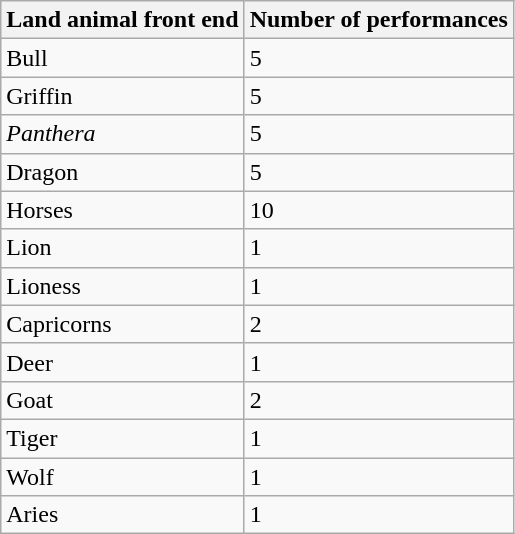<table class="wikitable">
<tr>
<th>Land animal front end</th>
<th>Number of performances</th>
</tr>
<tr>
<td>Bull</td>
<td>5</td>
</tr>
<tr>
<td>Griffin</td>
<td>5</td>
</tr>
<tr>
<td><em>Panthera</em></td>
<td>5</td>
</tr>
<tr>
<td>Dragon</td>
<td>5</td>
</tr>
<tr>
<td>Horses</td>
<td>10</td>
</tr>
<tr>
<td>Lion</td>
<td>1</td>
</tr>
<tr>
<td>Lioness</td>
<td>1</td>
</tr>
<tr>
<td>Capricorns</td>
<td>2</td>
</tr>
<tr>
<td>Deer</td>
<td>1</td>
</tr>
<tr>
<td>Goat</td>
<td>2</td>
</tr>
<tr>
<td>Tiger</td>
<td>1</td>
</tr>
<tr>
<td>Wolf</td>
<td>1</td>
</tr>
<tr>
<td>Aries</td>
<td>1</td>
</tr>
</table>
